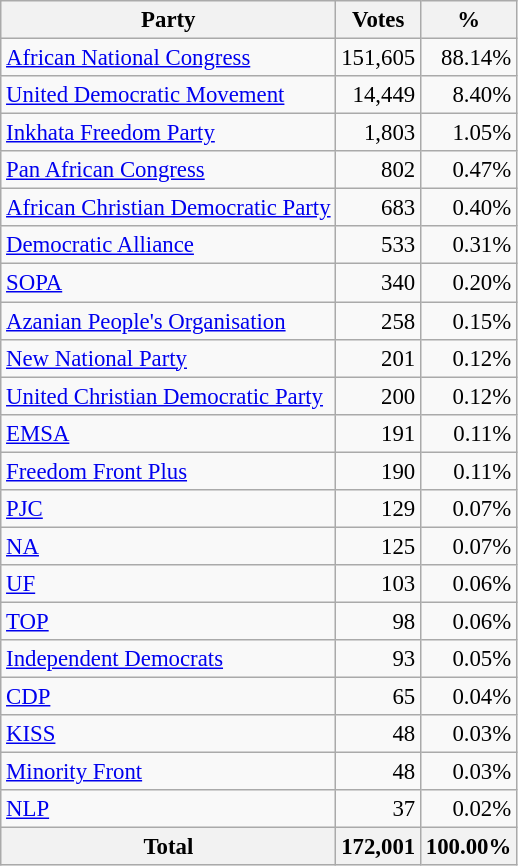<table class="wikitable" style="font-size: 95%; text-align: right">
<tr>
<th>Party</th>
<th>Votes</th>
<th>%</th>
</tr>
<tr>
<td align=left><a href='#'>African National Congress</a></td>
<td>151,605</td>
<td>88.14%</td>
</tr>
<tr>
<td align=left><a href='#'>United Democratic Movement</a></td>
<td>14,449</td>
<td>8.40%</td>
</tr>
<tr>
<td align=left><a href='#'>Inkhata Freedom Party</a></td>
<td>1,803</td>
<td>1.05%</td>
</tr>
<tr>
<td align=left><a href='#'>Pan African Congress</a></td>
<td>802</td>
<td>0.47%</td>
</tr>
<tr>
<td align=left><a href='#'>African Christian Democratic Party</a></td>
<td>683</td>
<td>0.40%</td>
</tr>
<tr>
<td align=left><a href='#'>Democratic Alliance</a></td>
<td>533</td>
<td>0.31%</td>
</tr>
<tr>
<td align=left><a href='#'>SOPA</a></td>
<td>340</td>
<td>0.20%</td>
</tr>
<tr>
<td align=left><a href='#'>Azanian People's Organisation</a></td>
<td>258</td>
<td>0.15%</td>
</tr>
<tr>
<td align=left><a href='#'>New National Party</a></td>
<td>201</td>
<td>0.12%</td>
</tr>
<tr>
<td align=left><a href='#'>United Christian Democratic Party</a></td>
<td>200</td>
<td>0.12%</td>
</tr>
<tr>
<td align=left><a href='#'>EMSA</a></td>
<td>191</td>
<td>0.11%</td>
</tr>
<tr>
<td align=left><a href='#'>Freedom Front Plus</a></td>
<td>190</td>
<td>0.11%</td>
</tr>
<tr>
<td align=left><a href='#'>PJC</a></td>
<td>129</td>
<td>0.07%</td>
</tr>
<tr>
<td align=left><a href='#'>NA</a></td>
<td>125</td>
<td>0.07%</td>
</tr>
<tr>
<td align=left><a href='#'>UF</a></td>
<td>103</td>
<td>0.06%</td>
</tr>
<tr>
<td align=left><a href='#'>TOP</a></td>
<td>98</td>
<td>0.06%</td>
</tr>
<tr>
<td align=left><a href='#'>Independent Democrats</a></td>
<td>93</td>
<td>0.05%</td>
</tr>
<tr>
<td align=left><a href='#'>CDP</a></td>
<td>65</td>
<td>0.04%</td>
</tr>
<tr>
<td align=left><a href='#'>KISS</a></td>
<td>48</td>
<td>0.03%</td>
</tr>
<tr>
<td align=left><a href='#'>Minority Front</a></td>
<td>48</td>
<td>0.03%</td>
</tr>
<tr>
<td align=left><a href='#'>NLP</a></td>
<td>37</td>
<td>0.02%</td>
</tr>
<tr>
<th align=left>Total</th>
<th>172,001</th>
<th>100.00%</th>
</tr>
</table>
